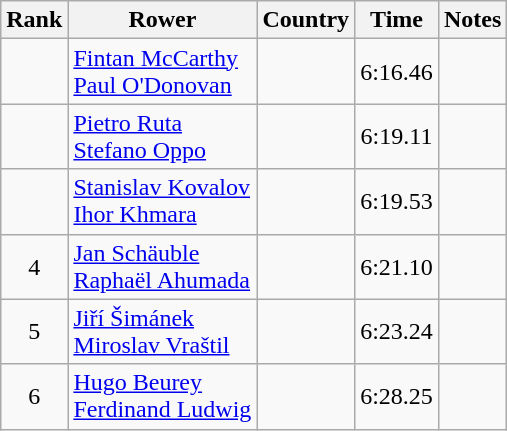<table class="wikitable" style="text-align:center">
<tr>
<th>Rank</th>
<th>Rower</th>
<th>Country</th>
<th>Time</th>
<th>Notes</th>
</tr>
<tr>
<td></td>
<td align="left"><a href='#'>Fintan McCarthy</a><br><a href='#'>Paul O'Donovan</a></td>
<td align="left"></td>
<td>6:16.46</td>
<td></td>
</tr>
<tr>
<td></td>
<td align="left"><a href='#'>Pietro Ruta</a><br><a href='#'>Stefano Oppo</a></td>
<td align="left"></td>
<td>6:19.11</td>
<td></td>
</tr>
<tr>
<td></td>
<td align="left"><a href='#'>Stanislav Kovalov</a><br><a href='#'>Ihor Khmara</a></td>
<td align="left"></td>
<td>6:19.53</td>
<td></td>
</tr>
<tr>
<td>4</td>
<td align="left"><a href='#'>Jan Schäuble</a><br><a href='#'>Raphaël Ahumada</a></td>
<td align="left"></td>
<td>6:21.10</td>
<td></td>
</tr>
<tr>
<td>5</td>
<td align="left"><a href='#'>Jiří Šimánek</a><br><a href='#'>Miroslav Vraštil</a></td>
<td align="left"></td>
<td>6:23.24</td>
<td></td>
</tr>
<tr>
<td>6</td>
<td align="left"><a href='#'>Hugo Beurey</a><br><a href='#'>Ferdinand Ludwig</a></td>
<td align="left"></td>
<td>6:28.25</td>
<td></td>
</tr>
</table>
